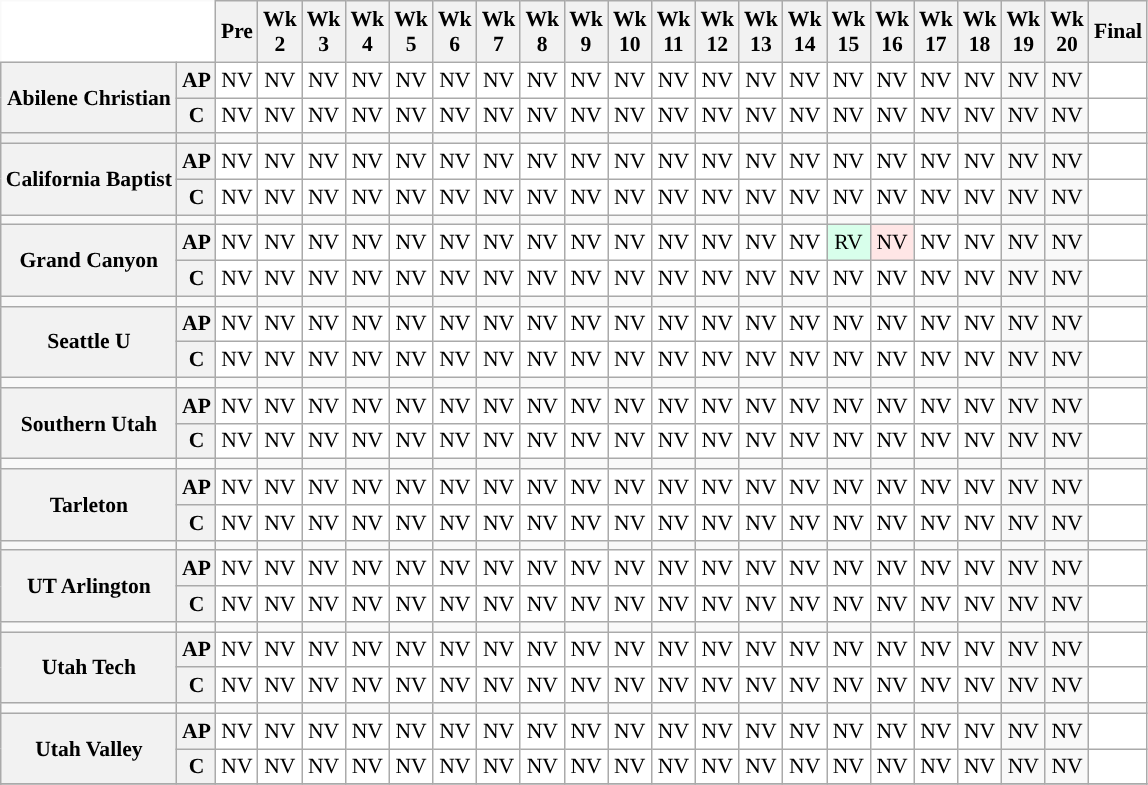<table class="wikitable" style="white-space:nowrap;font-size:90%;text-align:center;">
<tr>
<th colspan=2 style="background:white; border-top-style:hidden; border-left-style:hidden;"> </th>
<th>Pre</th>
<th>Wk<br>2</th>
<th>Wk<br>3</th>
<th>Wk<br>4</th>
<th>Wk<br>5</th>
<th>Wk<br>6</th>
<th>Wk<br>7</th>
<th>Wk<br>8</th>
<th>Wk<br>9</th>
<th>Wk<br>10</th>
<th>Wk<br>11</th>
<th>Wk<br>12</th>
<th>Wk<br>13</th>
<th>Wk<br>14</th>
<th>Wk<br>15</th>
<th>Wk<br>16</th>
<th>Wk<br>17</th>
<th>Wk<br>18</th>
<th>Wk<br>19</th>
<th>Wk<br>20</th>
<th>Final</th>
</tr>
<tr>
<th rowspan=2 style=>Abilene Christian</th>
<th>AP</th>
<td style="background:#FFF;">NV</td>
<td style="background:#FFF;">NV</td>
<td style="background:#FFF;">NV</td>
<td style="background:#FFF;">NV</td>
<td style="background:#FFF;">NV</td>
<td style="background:#FFF;">NV</td>
<td style="background:#FFF;">NV</td>
<td style="background:#FFF;">NV</td>
<td style="background:#FFF;">NV</td>
<td style="background:#FFF;">NV</td>
<td style="background:#FFF;">NV</td>
<td style="background:#FFF;">NV</td>
<td style="background:#FFF;">NV</td>
<td style="background:#FFF;">NV</td>
<td style="background:#FFF;">NV</td>
<td style="background:#FFF;">NV</td>
<td style="background:#FFF;">NV</td>
<td style="background:#FFF;">NV</td>
<td>NV</td>
<td>NV</td>
<td style="background:#FFF;"></td>
</tr>
<tr>
<th>C</th>
<td style="background:#FFF;">NV</td>
<td style="background:#FFF;">NV</td>
<td style="background:#FFF;">NV</td>
<td style="background:#FFF;">NV</td>
<td style="background:#FFF;">NV</td>
<td style="background:#FFF;">NV</td>
<td style="background:#FFF;">NV</td>
<td style="background:#FFF;">NV</td>
<td style="background:#FFF;">NV</td>
<td style="background:#FFF;">NV</td>
<td style="background:#FFF;">NV</td>
<td style="background:#FFF;">NV</td>
<td style="background:#FFF;">NV</td>
<td style="background:#FFF;">NV</td>
<td style="background:#FFF;">NV</td>
<td style="background:#FFF;">NV</td>
<td style="background:#FFF;">NV</td>
<td style="background:#FFF;">NV</td>
<td>NV</td>
<td>NV</td>
<td style="background:#FFF;"></td>
</tr>
<tr>
<th></th>
<th></th>
<td></td>
<td></td>
<td></td>
<td></td>
<td></td>
<td></td>
<td></td>
<td></td>
<td></td>
<td></td>
<td></td>
<td></td>
<td></td>
<td></td>
<td></td>
<td></td>
<td></td>
<td></td>
<td></td>
<td></td>
<td></td>
</tr>
<tr>
<th rowspan="2">California Baptist</th>
<th>AP</th>
<td style="background:#FFF;">NV</td>
<td style="background:#FFF;">NV</td>
<td style="background:#FFF;">NV</td>
<td style="background:#FFF;">NV</td>
<td style="background:#FFF;">NV</td>
<td style="background:#FFF;">NV</td>
<td style="background:#FFF;">NV</td>
<td style="background:#FFF;">NV</td>
<td style="background:#FFF;">NV</td>
<td style="background:#FFF;">NV</td>
<td style="background:#FFF;">NV</td>
<td style="background:#FFF;">NV</td>
<td style="background:#FFF;">NV</td>
<td style="background:#FFF;">NV</td>
<td style="background:#FFF;">NV</td>
<td style="background:#FFF;">NV</td>
<td style="background:#FFF;">NV</td>
<td style="background:#FFF;">NV</td>
<td>NV</td>
<td>NV</td>
<td style="background:#FFF;"></td>
</tr>
<tr>
<th>C</th>
<td style="background:#FFF;">NV</td>
<td style="background:#FFF;">NV</td>
<td style="background:#FFF;">NV</td>
<td style="background:#FFF;">NV</td>
<td style="background:#FFF;">NV</td>
<td style="background:#FFF;">NV</td>
<td style="background:#FFF;">NV</td>
<td style="background:#FFF;">NV</td>
<td style="background:#FFF;">NV</td>
<td style="background:#FFF;">NV</td>
<td style="background:#FFF;">NV</td>
<td style="background:#FFF;">NV</td>
<td style="background:#FFF;">NV</td>
<td style="background:#FFF;">NV</td>
<td style="background:#FFF;">NV</td>
<td style="background:#FFF;">NV</td>
<td style="background:#FFF;">NV</td>
<td style="background:#FFF;">NV</td>
<td>NV</td>
<td>NV</td>
<td style="background:#FFF;"></td>
</tr>
<tr>
<td></td>
<td></td>
<td></td>
<td></td>
<td></td>
<td></td>
<td></td>
<td></td>
<td></td>
<td></td>
<td></td>
<td></td>
<td></td>
<td></td>
<td></td>
<td></td>
<td></td>
<td></td>
<td></td>
<td></td>
<td></td>
<td></td>
<td></td>
</tr>
<tr>
<th rowspan=2 style=>Grand Canyon</th>
<th>AP</th>
<td style="background:#FFF;">NV</td>
<td style="background:#FFF;">NV</td>
<td style="background:#FFF;">NV</td>
<td style="background:#FFF;">NV</td>
<td style="background:#FFF;">NV</td>
<td style="background:#FFF;">NV</td>
<td style="background:#FFF;">NV</td>
<td style="background:#FFF;">NV</td>
<td style="background:#FFF;">NV</td>
<td style="background:#FFF;">NV</td>
<td style="background:#FFF;">NV</td>
<td style="background:#FFF;">NV</td>
<td style="background:#FFF;">NV</td>
<td style="background:#FFF;">NV</td>
<td style="background:#d8ffeb;">RV</td>
<td style="background:#ffe6e6;">NV</td>
<td style="background:#FFF;">NV</td>
<td style="background:#FFF;">NV</td>
<td>NV</td>
<td>NV</td>
<td style="background:#FFF;"></td>
</tr>
<tr>
<th>C</th>
<td style="background:#FFF;">NV</td>
<td style="background:#FFF;">NV</td>
<td style="background:#FFF;">NV</td>
<td style="background:#FFF;">NV</td>
<td style="background:#FFF;">NV</td>
<td style="background:#FFF;">NV</td>
<td style="background:#FFF;">NV</td>
<td style="background:#FFF;">NV</td>
<td style="background:#FFF;">NV</td>
<td style="background:#FFF;">NV</td>
<td style="background:#FFF;">NV</td>
<td style="background:#FFF;">NV</td>
<td style="background:#FFF;">NV</td>
<td style="background:#FFF;">NV</td>
<td style="background:#FFF;">NV</td>
<td style="background:#FFF;">NV</td>
<td style="background:#FFF;">NV</td>
<td style="background:#FFF;">NV</td>
<td>NV</td>
<td>NV</td>
<td style="background:#FFF;"></td>
</tr>
<tr>
<td></td>
<td></td>
<td></td>
<td></td>
<td></td>
<td></td>
<td></td>
<td></td>
<td></td>
<td></td>
<td></td>
<td></td>
<td></td>
<td></td>
<td></td>
<td></td>
<td></td>
<td></td>
<td></td>
<td></td>
<td></td>
<td></td>
<td></td>
</tr>
<tr>
<th rowspan="2">Seattle U</th>
<th>AP</th>
<td style="background:#FFF;">NV</td>
<td style="background:#FFF;">NV</td>
<td style="background:#FFF;">NV</td>
<td style="background:#FFF;">NV</td>
<td style="background:#FFF;">NV</td>
<td style="background:#FFF;">NV</td>
<td style="background:#FFF;">NV</td>
<td style="background:#FFF;">NV</td>
<td style="background:#FFF;">NV</td>
<td style="background:#FFF;">NV</td>
<td style="background:#FFF;">NV</td>
<td style="background:#FFF;">NV</td>
<td style="background:#FFF;">NV</td>
<td style="background:#FFF;">NV</td>
<td style="background:#FFF;">NV</td>
<td style="background:#FFF;">NV</td>
<td style="background:#FFF;">NV</td>
<td style="background:#FFF;">NV</td>
<td>NV</td>
<td>NV</td>
<td style="background:#FFF;"></td>
</tr>
<tr>
<th>C</th>
<td style="background:#FFF;">NV</td>
<td style="background:#FFF;">NV</td>
<td style="background:#FFF;">NV</td>
<td style="background:#FFF;">NV</td>
<td style="background:#FFF;">NV</td>
<td style="background:#FFF;">NV</td>
<td style="background:#FFF;">NV</td>
<td style="background:#FFF;">NV</td>
<td style="background:#FFF;">NV</td>
<td style="background:#FFF;">NV</td>
<td style="background:#FFF;">NV</td>
<td style="background:#FFF;">NV</td>
<td style="background:#FFF;">NV</td>
<td style="background:#FFF;">NV</td>
<td style="background:#FFF;">NV</td>
<td style="background:#FFF;">NV</td>
<td style="background:#FFF;">NV</td>
<td style="background:#FFF;">NV</td>
<td>NV</td>
<td>NV</td>
<td style="background:#FFF;"></td>
</tr>
<tr>
<td></td>
<td></td>
<td></td>
<td></td>
<td></td>
<td></td>
<td></td>
<td></td>
<td></td>
<td></td>
<td></td>
<td></td>
<td></td>
<td></td>
<td></td>
<td></td>
<td></td>
<td></td>
<td></td>
<td></td>
<td></td>
<td></td>
<td></td>
</tr>
<tr>
<th rowspan=2 style=>Southern Utah</th>
<th>AP</th>
<td style="background:#FFF;">NV</td>
<td style="background:#FFF;">NV</td>
<td style="background:#FFF;">NV</td>
<td style="background:#FFF;">NV</td>
<td style="background:#FFF;">NV</td>
<td style="background:#FFF;">NV</td>
<td style="background:#FFF;">NV</td>
<td style="background:#FFF;">NV</td>
<td style="background:#FFF;">NV</td>
<td style="background:#FFF;">NV</td>
<td style="background:#FFF;">NV</td>
<td style="background:#FFF;">NV</td>
<td style="background:#FFF;">NV</td>
<td style="background:#FFF;">NV</td>
<td style="background:#FFF;">NV</td>
<td style="background:#FFF;">NV</td>
<td style="background:#FFF;">NV</td>
<td style="background:#FFF;">NV</td>
<td>NV</td>
<td>NV</td>
<td style="background:#FFF;"></td>
</tr>
<tr>
<th>C</th>
<td style="background:#FFF;">NV</td>
<td style="background:#FFF;">NV</td>
<td style="background:#FFF;">NV</td>
<td style="background:#FFF;">NV</td>
<td style="background:#FFF;">NV</td>
<td style="background:#FFF;">NV</td>
<td style="background:#FFF;">NV</td>
<td style="background:#FFF;">NV</td>
<td style="background:#FFF;">NV</td>
<td style="background:#FFF;">NV</td>
<td style="background:#FFF;">NV</td>
<td style="background:#FFF;">NV</td>
<td style="background:#FFF;">NV</td>
<td style="background:#FFF;">NV</td>
<td style="background:#FFF;">NV</td>
<td style="background:#FFF;">NV</td>
<td style="background:#FFF;">NV</td>
<td style="background:#FFF;">NV</td>
<td>NV</td>
<td>NV</td>
<td style="background:#FFF;"></td>
</tr>
<tr>
<td></td>
<td></td>
<td></td>
<td></td>
<td></td>
<td></td>
<td></td>
<td></td>
<td></td>
<td></td>
<td></td>
<td></td>
<td></td>
<td></td>
<td></td>
<td></td>
<td></td>
<td></td>
<td></td>
<td></td>
<td></td>
<td></td>
<td></td>
</tr>
<tr>
<th rowspan=2 style=>Tarleton</th>
<th>AP</th>
<td style="background:#FFF;">NV</td>
<td style="background:#FFF;">NV</td>
<td style="background:#FFF;">NV</td>
<td style="background:#FFF;">NV</td>
<td style="background:#FFF;">NV</td>
<td style="background:#FFF;">NV</td>
<td style="background:#FFF;">NV</td>
<td style="background:#FFF;">NV</td>
<td style="background:#FFF;">NV</td>
<td style="background:#FFF;">NV</td>
<td style="background:#FFF;">NV</td>
<td style="background:#FFF;">NV</td>
<td style="background:#FFF;">NV</td>
<td style="background:#FFF;">NV</td>
<td style="background:#FFF;">NV</td>
<td style="background:#FFF;">NV</td>
<td style="background:#FFF;">NV</td>
<td style="background:#FFF;">NV</td>
<td>NV</td>
<td>NV</td>
<td style="background:#FFF;"></td>
</tr>
<tr>
<th>C</th>
<td style="background:#FFF;">NV</td>
<td style="background:#FFF;">NV</td>
<td style="background:#FFF;">NV</td>
<td style="background:#FFF;">NV</td>
<td style="background:#FFF;">NV</td>
<td style="background:#FFF;">NV</td>
<td style="background:#FFF;">NV</td>
<td style="background:#FFF;">NV</td>
<td style="background:#FFF;">NV</td>
<td style="background:#FFF;">NV</td>
<td style="background:#FFF;">NV</td>
<td style="background:#FFF;">NV</td>
<td style="background:#FFF;">NV</td>
<td style="background:#FFF;">NV</td>
<td style="background:#FFF;">NV</td>
<td style="background:#FFF;">NV</td>
<td style="background:#FFF;">NV</td>
<td style="background:#FFF;">NV</td>
<td>NV</td>
<td>NV</td>
<td style="background:#FFF;"></td>
</tr>
<tr>
<td></td>
<td></td>
<td></td>
<td></td>
<td></td>
<td></td>
<td></td>
<td></td>
<td></td>
<td></td>
<td></td>
<td></td>
<td></td>
<td></td>
<td></td>
<td></td>
<td></td>
<td></td>
<td></td>
<td></td>
<td></td>
<td></td>
<td></td>
</tr>
<tr>
<th rowspan=2 style=>UT Arlington</th>
<th>AP</th>
<td style="background:#FFF;">NV</td>
<td style="background:#FFF;">NV</td>
<td style="background:#FFF;">NV</td>
<td style="background:#FFF;">NV</td>
<td style="background:#FFF;">NV</td>
<td style="background:#FFF;">NV</td>
<td style="background:#FFF;">NV</td>
<td style="background:#FFF;">NV</td>
<td style="background:#FFF;">NV</td>
<td style="background:#FFF;">NV</td>
<td style="background:#FFF;">NV</td>
<td style="background:#FFF;">NV</td>
<td style="background:#FFF;">NV</td>
<td style="background:#FFF;">NV</td>
<td style="background:#FFF;">NV</td>
<td style="background:#FFF;">NV</td>
<td style="background:#FFF;">NV</td>
<td style="background:#FFF;">NV</td>
<td>NV</td>
<td>NV</td>
<td style="background:#FFF;"></td>
</tr>
<tr>
<th>C</th>
<td style="background:#FFF;">NV</td>
<td style="background:#FFF;">NV</td>
<td style="background:#FFF;">NV</td>
<td style="background:#FFF;">NV</td>
<td style="background:#FFF;">NV</td>
<td style="background:#FFF;">NV</td>
<td style="background:#FFF;">NV</td>
<td style="background:#FFF;">NV</td>
<td style="background:#FFF;">NV</td>
<td style="background:#FFF;">NV</td>
<td style="background:#FFF;">NV</td>
<td style="background:#FFF;">NV</td>
<td style="background:#FFF;">NV</td>
<td style="background:#FFF;">NV</td>
<td style="background:#FFF;">NV</td>
<td style="background:#FFF;">NV</td>
<td style="background:#FFF;">NV</td>
<td style="background:#FFF;">NV</td>
<td>NV</td>
<td>NV</td>
<td style="background:#FFF;"></td>
</tr>
<tr>
<td></td>
<td></td>
<td></td>
<td></td>
<td></td>
<td></td>
<td></td>
<td></td>
<td></td>
<td></td>
<td></td>
<td></td>
<td></td>
<td></td>
<td></td>
<td></td>
<td></td>
<td></td>
<td></td>
<td></td>
<td></td>
<td></td>
<td></td>
</tr>
<tr>
<th rowspan=2 style=>Utah Tech</th>
<th>AP</th>
<td style="background:#FFF;">NV</td>
<td style="background:#FFF;">NV</td>
<td style="background:#FFF;">NV</td>
<td style="background:#FFF;">NV</td>
<td style="background:#FFF;">NV</td>
<td style="background:#FFF;">NV</td>
<td style="background:#FFF;">NV</td>
<td style="background:#FFF;">NV</td>
<td style="background:#FFF;">NV</td>
<td style="background:#FFF;">NV</td>
<td style="background:#FFF;">NV</td>
<td style="background:#FFF;">NV</td>
<td style="background:#FFF;">NV</td>
<td style="background:#FFF;">NV</td>
<td style="background:#FFF;">NV</td>
<td style="background:#FFF;">NV</td>
<td style="background:#FFF;">NV</td>
<td style="background:#FFF;">NV</td>
<td>NV</td>
<td>NV</td>
<td style="background:#FFF;"></td>
</tr>
<tr>
<th>C</th>
<td style="background:#FFF;">NV</td>
<td style="background:#FFF;">NV</td>
<td style="background:#FFF;">NV</td>
<td style="background:#FFF;">NV</td>
<td style="background:#FFF;">NV</td>
<td style="background:#FFF;">NV</td>
<td style="background:#FFF;">NV</td>
<td style="background:#FFF;">NV</td>
<td style="background:#FFF;">NV</td>
<td style="background:#FFF;">NV</td>
<td style="background:#FFF;">NV</td>
<td style="background:#FFF;">NV</td>
<td style="background:#FFF;">NV</td>
<td style="background:#FFF;">NV</td>
<td style="background:#FFF;">NV</td>
<td style="background:#FFF;">NV</td>
<td style="background:#FFF;">NV</td>
<td style="background:#FFF;">NV</td>
<td>NV</td>
<td>NV</td>
<td style="background:#FFF;"></td>
</tr>
<tr>
<td></td>
<td></td>
<td></td>
<td></td>
<td></td>
<td></td>
<td></td>
<td></td>
<td></td>
<td></td>
<td></td>
<td></td>
<td></td>
<td></td>
<td></td>
<td></td>
<td></td>
<td></td>
<td></td>
<td></td>
<td></td>
<td></td>
<td></td>
</tr>
<tr>
<th rowspan=2 style=>Utah Valley</th>
<th>AP</th>
<td style="background:#FFF;">NV</td>
<td style="background:#FFF;">NV</td>
<td style="background:#FFF;">NV</td>
<td style="background:#FFF;">NV</td>
<td style="background:#FFF;">NV</td>
<td style="background:#FFF;">NV</td>
<td style="background:#FFF;">NV</td>
<td style="background:#FFF;">NV</td>
<td style="background:#FFF;">NV</td>
<td style="background:#FFF;">NV</td>
<td style="background:#FFF;">NV</td>
<td style="background:#FFF;">NV</td>
<td style="background:#FFF;">NV</td>
<td style="background:#FFF;">NV</td>
<td style="background:#FFF;">NV</td>
<td style="background:#FFF;">NV</td>
<td style="background:#FFF;">NV</td>
<td style="background:#FFF;">NV</td>
<td>NV</td>
<td>NV</td>
<td style="background:#FFF;"></td>
</tr>
<tr>
<th>C</th>
<td style="background:#FFF;">NV</td>
<td style="background:#FFF;">NV</td>
<td style="background:#FFF;">NV</td>
<td style="background:#FFF;">NV</td>
<td style="background:#FFF;">NV</td>
<td style="background:#FFF;">NV</td>
<td style="background:#FFF;">NV</td>
<td style="background:#FFF;">NV</td>
<td style="background:#FFF;">NV</td>
<td style="background:#FFF;">NV</td>
<td style="background:#FFF;">NV</td>
<td style="background:#FFF;">NV</td>
<td style="background:#FFF;">NV</td>
<td style="background:#FFF;">NV</td>
<td style="background:#FFF;">NV</td>
<td style="background:#FFF;">NV</td>
<td style="background:#FFF;">NV</td>
<td style="background:#FFF;">NV</td>
<td>NV</td>
<td>NV</td>
<td style="background:#FFF;"></td>
</tr>
<tr>
</tr>
<tr>
</tr>
</table>
